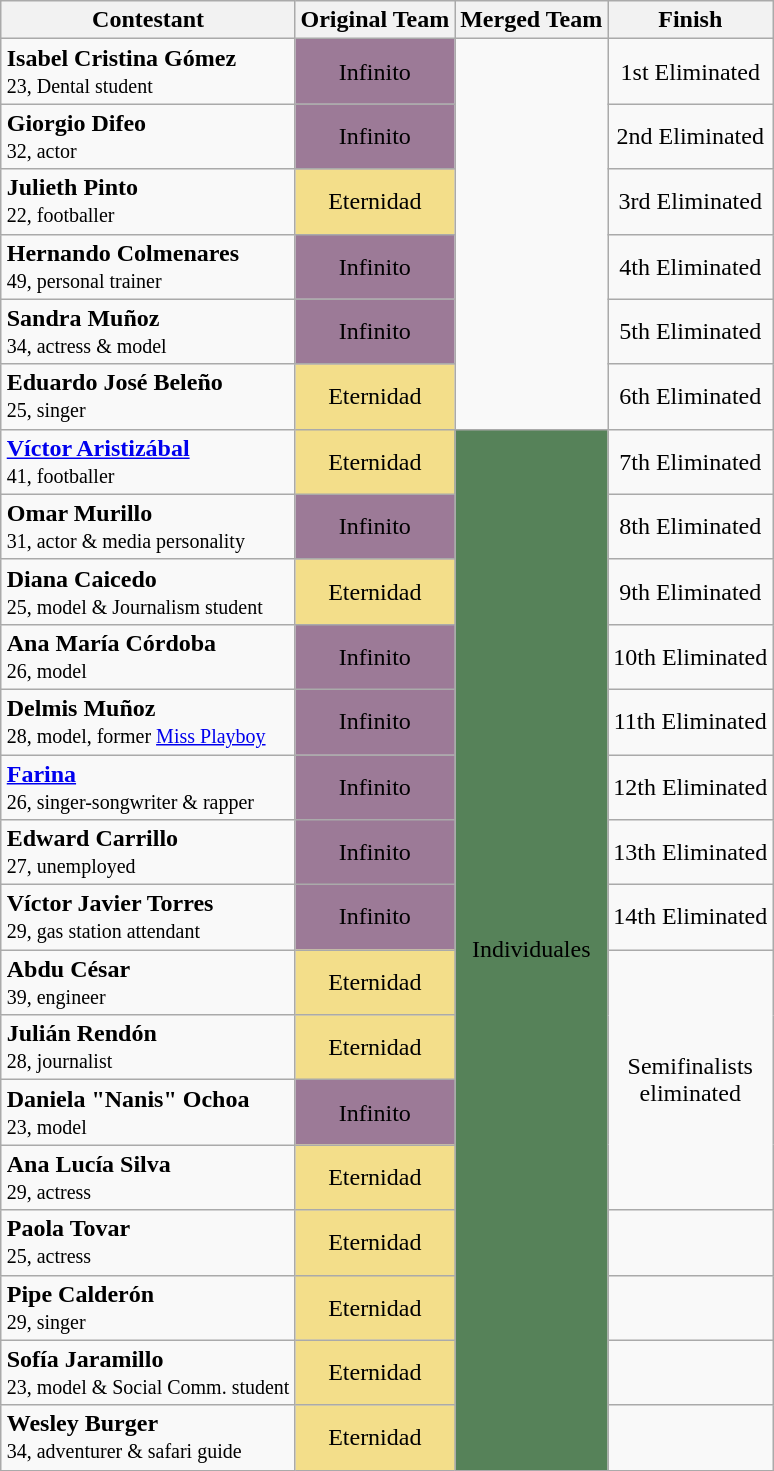<table class="wikitable sortable" style="margin:auto; text-align:center">
<tr>
<th>Contestant</th>
<th>Original Team</th>
<th>Merged Team</th>
<th>Finish</th>
</tr>
<tr>
<td align="left"><strong>Isabel Cristina Gómez</strong><br><small>23, Dental student</small></td>
<td bgcolor="9C7A97">Infinito</td>
<td rowspan="6"></td>
<td>1st Eliminated</td>
</tr>
<tr>
<td align="left"><strong>Giorgio Difeo</strong><br><small>32, actor</small></td>
<td bgcolor="9C7A97">Infinito</td>
<td>2nd Eliminated</td>
</tr>
<tr>
<td align="left"><strong>Julieth Pinto</strong><br><small>22, footballer</small></td>
<td bgcolor="F3DE8A">Eternidad</td>
<td>3rd Eliminated</td>
</tr>
<tr>
<td align="left"><strong>Hernando Colmenares</strong><br><small>49, personal trainer</small></td>
<td bgcolor="9C7A97">Infinito</td>
<td>4th Eliminated</td>
</tr>
<tr>
<td align="left"><strong>Sandra Muñoz</strong><br><small>34, actress & model</small></td>
<td bgcolor="9C7A97">Infinito</td>
<td>5th Eliminated</td>
</tr>
<tr>
<td align="left"><strong>Eduardo José Beleño</strong><br><small>25, singer</small></td>
<td bgcolor="F3DE8A">Eternidad</td>
<td>6th Eliminated</td>
</tr>
<tr>
<td align="left"><strong><a href='#'>Víctor Aristizábal</a></strong><br><small>41, footballer</small></td>
<td bgcolor="F3DE8A">Eternidad</td>
<td rowspan="16" bgcolor="568259">Individuales</td>
<td>7th Eliminated</td>
</tr>
<tr>
<td align="left"><strong>Omar Murillo</strong><br><small>31, actor & media personality</small></td>
<td bgcolor="9C7A97">Infinito</td>
<td>8th Eliminated</td>
</tr>
<tr>
<td align="left"><strong>Diana Caicedo</strong><br><small>25, model & Journalism student</small></td>
<td bgcolor="F3DE8A">Eternidad</td>
<td>9th Eliminated</td>
</tr>
<tr>
<td align="left"><strong>Ana María Córdoba</strong><br><small>26, model</small></td>
<td bgcolor="9C7A97">Infinito</td>
<td>10th Eliminated</td>
</tr>
<tr>
<td align="left"><strong>Delmis Muñoz</strong><br><small>28, model, former <a href='#'>Miss Playboy</a></small></td>
<td bgcolor="9C7A97">Infinito</td>
<td>11th Eliminated</td>
</tr>
<tr>
<td align="left"><strong><a href='#'>Farina</a></strong><br><small>26, singer-songwriter & rapper</small></td>
<td bgcolor="9C7A97">Infinito</td>
<td>12th Eliminated</td>
</tr>
<tr>
<td align="left"><strong>Edward Carrillo</strong><br><small>27, unemployed</small></td>
<td bgcolor="9C7A97">Infinito</td>
<td>13th Eliminated</td>
</tr>
<tr>
<td align="left"><strong>Víctor Javier Torres</strong><br><small>29, gas station attendant</small></td>
<td bgcolor="9C7A97">Infinito</td>
<td>14th Eliminated</td>
</tr>
<tr>
<td align="left"><strong>Abdu César</strong><br><small>39, engineer</small></td>
<td bgcolor="F3DE8A">Eternidad</td>
<td rowspan="4">Semifinalists<br>eliminated</td>
</tr>
<tr>
<td align="left"><strong>Julián Rendón</strong><br><small>28, journalist</small></td>
<td bgcolor="F3DE8A">Eternidad</td>
</tr>
<tr>
<td align="left"><strong>Daniela "Nanis" Ochoa</strong><br><small>23, model</small></td>
<td bgcolor="9C7A97">Infinito</td>
</tr>
<tr>
<td align="left"><strong>Ana Lucía Silva</strong><br><small>29, actress</small></td>
<td bgcolor="F3DE8A">Eternidad</td>
</tr>
<tr>
<td align="left"><strong>Paola Tovar</strong><br><small>25, actress</small></td>
<td bgcolor="F3DE8A">Eternidad</td>
<td></td>
</tr>
<tr>
<td align="left"><strong>Pipe Calderón</strong><br><small>29, singer</small></td>
<td bgcolor="F3DE8A">Eternidad</td>
<td></td>
</tr>
<tr>
<td align="left"><strong>Sofía Jaramillo</strong><br><small>23, model & Social Comm. student</small></td>
<td bgcolor="F3DE8A">Eternidad</td>
<td><strong></strong></td>
</tr>
<tr>
<td align="left"><strong>Wesley Burger</strong><br><small>34, adventurer & safari guide</small></td>
<td bgcolor="F3DE8A">Eternidad</td>
<td><strong></strong></td>
</tr>
</table>
